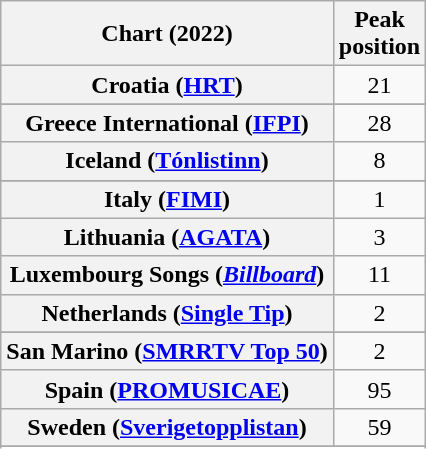<table class="wikitable sortable plainrowheaders" style="text-align:center">
<tr>
<th scope="col">Chart (2022)</th>
<th scope="col">Peak<br>position</th>
</tr>
<tr>
<th scope="row">Croatia (<a href='#'>HRT</a>)</th>
<td>21</td>
</tr>
<tr>
</tr>
<tr>
</tr>
<tr>
<th scope="row">Greece International (<a href='#'>IFPI</a>)</th>
<td>28</td>
</tr>
<tr>
<th scope="row">Iceland (<a href='#'>Tónlistinn</a>)</th>
<td>8</td>
</tr>
<tr>
</tr>
<tr>
<th scope="row">Italy (<a href='#'>FIMI</a>)</th>
<td>1</td>
</tr>
<tr>
<th scope="row">Lithuania (<a href='#'>AGATA</a>)</th>
<td>3</td>
</tr>
<tr>
<th scope="row">Luxembourg Songs (<em><a href='#'>Billboard</a></em>)</th>
<td>11</td>
</tr>
<tr>
<th scope="row">Netherlands (<a href='#'>Single Tip</a>)</th>
<td>2</td>
</tr>
<tr>
</tr>
<tr>
<th scope="row">San Marino (<a href='#'>SMRRTV Top 50</a>)</th>
<td>2</td>
</tr>
<tr>
<th scope="row">Spain (<a href='#'>PROMUSICAE</a>)</th>
<td>95</td>
</tr>
<tr>
<th scope="row">Sweden (<a href='#'>Sverigetopplistan</a>)</th>
<td>59</td>
</tr>
<tr>
</tr>
<tr>
</tr>
</table>
